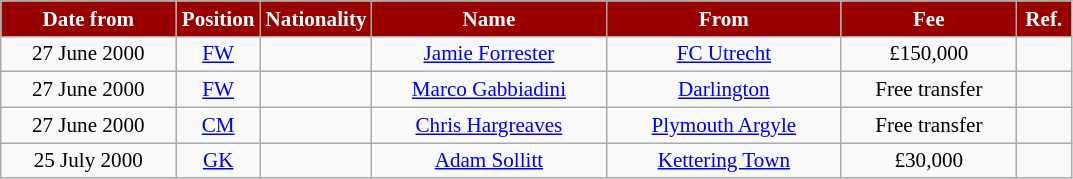<table class="wikitable"  style="text-align:center; font-size:88%; ">
<tr>
<th style="background:#990000; color:white; width:110px;">Date from</th>
<th style="background:#990000; color:white; width:50px;">Position</th>
<th style="background:#990000; color:white; width:50px;">Nationality</th>
<th style="background:#990000; color:white; width:150px;">Name</th>
<th style="background:#990000; color:white; width:150px;">From</th>
<th style="background:#990000; color:white; width:110px;">Fee</th>
<th style="background:#990000; color:white; width:30px;">Ref.</th>
</tr>
<tr>
<td>27 June 2000</td>
<td><a href='#'>FW</a></td>
<td></td>
<td><a href='#'>Jamie Forrester</a></td>
<td><a href='#'>FC Utrecht</a></td>
<td>£150,000</td>
<td></td>
</tr>
<tr>
<td>27 June 2000</td>
<td><a href='#'>FW</a></td>
<td></td>
<td><a href='#'>Marco Gabbiadini</a></td>
<td><a href='#'>Darlington</a></td>
<td>Free transfer</td>
<td></td>
</tr>
<tr>
<td>27 June 2000</td>
<td><a href='#'>CM</a></td>
<td></td>
<td><a href='#'>Chris Hargreaves</a></td>
<td><a href='#'>Plymouth Argyle</a></td>
<td>Free transfer</td>
<td></td>
</tr>
<tr>
<td>25 July 2000</td>
<td><a href='#'>GK</a></td>
<td></td>
<td><a href='#'>Adam Sollitt</a></td>
<td><a href='#'>Kettering Town</a></td>
<td>£30,000</td>
<td></td>
</tr>
</table>
